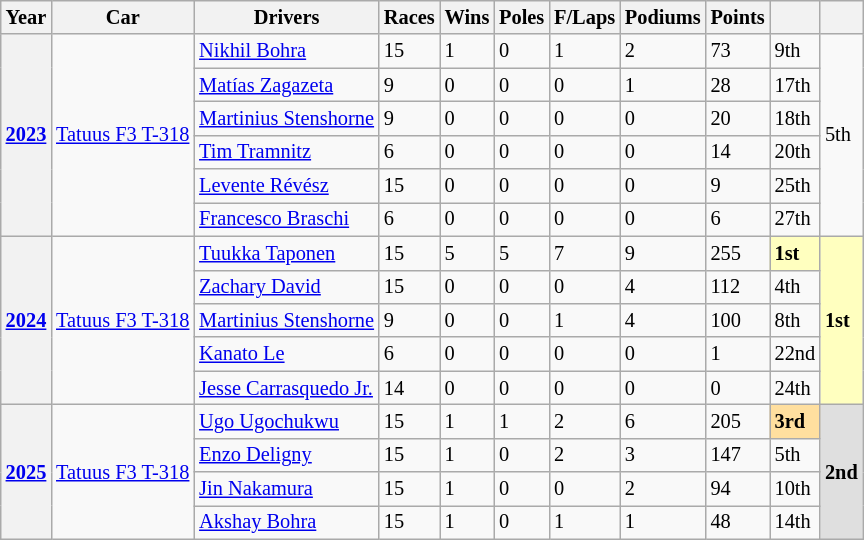<table class="wikitable" style="font-size:85%">
<tr>
<th>Year</th>
<th>Car</th>
<th>Drivers</th>
<th>Races</th>
<th>Wins</th>
<th>Poles</th>
<th>F/Laps</th>
<th>Podiums</th>
<th>Points</th>
<th></th>
<th></th>
</tr>
<tr>
<th rowspan="6"><a href='#'>2023</a></th>
<td rowspan="6"><a href='#'>Tatuus F3 T-318</a></td>
<td> <a href='#'>Nikhil Bohra</a></td>
<td>15</td>
<td>1</td>
<td>0</td>
<td>1</td>
<td>2</td>
<td>73</td>
<td>9th</td>
<td rowspan="6">5th</td>
</tr>
<tr>
<td> <a href='#'>Matías Zagazeta</a></td>
<td>9</td>
<td>0</td>
<td>0</td>
<td>0</td>
<td>1</td>
<td>28</td>
<td>17th</td>
</tr>
<tr>
<td> <a href='#'>Martinius Stenshorne</a></td>
<td>9</td>
<td>0</td>
<td>0</td>
<td>0</td>
<td>0</td>
<td>20</td>
<td>18th</td>
</tr>
<tr>
<td> <a href='#'>Tim Tramnitz</a></td>
<td>6</td>
<td>0</td>
<td>0</td>
<td>0</td>
<td>0</td>
<td>14</td>
<td>20th</td>
</tr>
<tr>
<td> <a href='#'>Levente Révész</a></td>
<td>15</td>
<td>0</td>
<td>0</td>
<td>0</td>
<td>0</td>
<td>9</td>
<td>25th</td>
</tr>
<tr>
<td> <a href='#'>Francesco Braschi</a></td>
<td>6</td>
<td>0</td>
<td>0</td>
<td>0</td>
<td>0</td>
<td>6</td>
<td>27th</td>
</tr>
<tr>
<th rowspan="5"><a href='#'>2024</a></th>
<td rowspan="5"><a href='#'>Tatuus F3 T-318</a></td>
<td> <a href='#'>Tuukka Taponen</a></td>
<td>15</td>
<td>5</td>
<td>5</td>
<td>7</td>
<td>9</td>
<td>255</td>
<td style="background:#FFFFBF;"><strong>1st</strong></td>
<td rowspan="5" style="background:#FFFFBF;"><strong>1st</strong></td>
</tr>
<tr>
<td> <a href='#'>Zachary David</a></td>
<td>15</td>
<td>0</td>
<td>0</td>
<td>0</td>
<td>4</td>
<td>112</td>
<td>4th</td>
</tr>
<tr>
<td> <a href='#'>Martinius Stenshorne</a></td>
<td>9</td>
<td>0</td>
<td>0</td>
<td>1</td>
<td>4</td>
<td>100</td>
<td>8th</td>
</tr>
<tr>
<td> <a href='#'>Kanato Le</a></td>
<td>6</td>
<td>0</td>
<td>0</td>
<td>0</td>
<td>0</td>
<td>1</td>
<td>22nd</td>
</tr>
<tr>
<td> <a href='#'>Jesse Carrasquedo Jr.</a></td>
<td>14</td>
<td>0</td>
<td>0</td>
<td>0</td>
<td>0</td>
<td>0</td>
<td>24th</td>
</tr>
<tr>
<th rowspan="4"><a href='#'>2025</a></th>
<td rowspan="4"><a href='#'>Tatuus F3 T-318</a></td>
<td> <a href='#'>Ugo Ugochukwu</a></td>
<td>15</td>
<td>1</td>
<td>1</td>
<td>2</td>
<td>6</td>
<td>205</td>
<td style="background:#FFDF9F;"><strong>3rd</strong></td>
<td rowspan="4" style="background:#DFDFDF;"><strong>2nd</strong></td>
</tr>
<tr>
<td> <a href='#'>Enzo Deligny</a></td>
<td>15</td>
<td>1</td>
<td>0</td>
<td>2</td>
<td>3</td>
<td>147</td>
<td>5th</td>
</tr>
<tr>
<td> <a href='#'>Jin Nakamura</a></td>
<td>15</td>
<td>1</td>
<td>0</td>
<td>0</td>
<td>2</td>
<td>94</td>
<td>10th</td>
</tr>
<tr>
<td> <a href='#'>Akshay Bohra</a></td>
<td>15</td>
<td>1</td>
<td>0</td>
<td>1</td>
<td>1</td>
<td>48</td>
<td>14th</td>
</tr>
</table>
